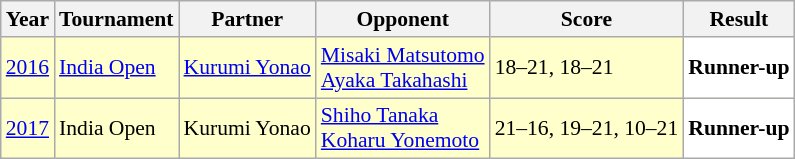<table class="sortable wikitable" style="font-size: 90%;">
<tr>
<th>Year</th>
<th>Tournament</th>
<th>Partner</th>
<th>Opponent</th>
<th>Score</th>
<th>Result</th>
</tr>
<tr style="background:#FFFFCC">
<td align="center"><a href='#'>2016</a></td>
<td align="left"><a href='#'>India Open</a></td>
<td align="left"> <a href='#'>Kurumi Yonao</a></td>
<td align="left"> <a href='#'>Misaki Matsutomo</a> <br>  <a href='#'>Ayaka Takahashi</a></td>
<td align="left">18–21, 18–21</td>
<td style="text-align:left; background:white"> <strong>Runner-up</strong></td>
</tr>
<tr style="background:#FFFFCC">
<td align="center"><a href='#'>2017</a></td>
<td align="left">India Open</td>
<td align="left"> Kurumi Yonao</td>
<td align="left"> <a href='#'>Shiho Tanaka</a> <br>  <a href='#'>Koharu Yonemoto</a></td>
<td align="left">21–16, 19–21, 10–21</td>
<td style="text-align:left; background:white"> <strong>Runner-up</strong></td>
</tr>
</table>
